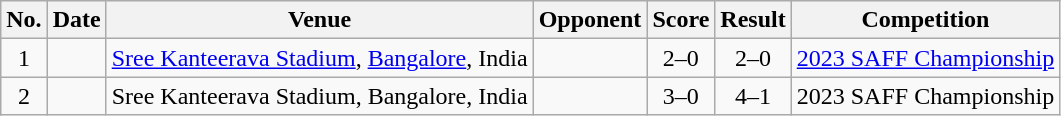<table class="wikitable sortable">
<tr>
<th scope="col">No.</th>
<th scope="col">Date</th>
<th scope="col">Venue</th>
<th scope="col">Opponent</th>
<th scope="col">Score</th>
<th scope="col">Result</th>
<th scope="col">Competition</th>
</tr>
<tr>
<td align="center">1</td>
<td></td>
<td><a href='#'>Sree Kanteerava Stadium</a>, <a href='#'>Bangalore</a>, India</td>
<td></td>
<td align="center">2–0</td>
<td align="center">2–0</td>
<td><a href='#'>2023 SAFF Championship</a></td>
</tr>
<tr>
<td align="center">2</td>
<td></td>
<td>Sree Kanteerava Stadium, Bangalore, India</td>
<td></td>
<td align="center">3–0</td>
<td align="center">4–1</td>
<td>2023 SAFF Championship</td>
</tr>
</table>
